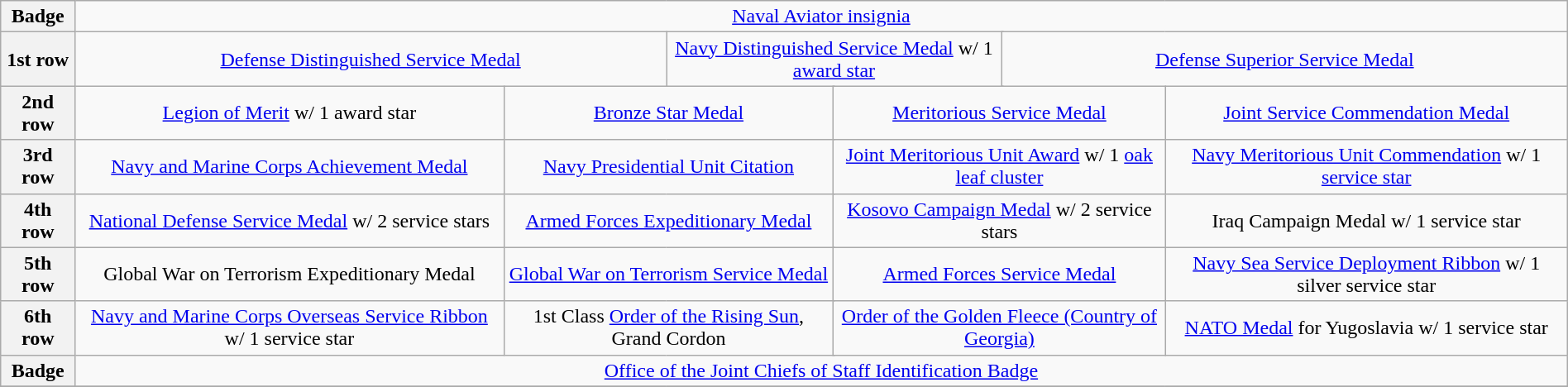<table class="wikitable" style="margin:1em auto; text-align:center;">
<tr>
<th>Badge</th>
<td colspan="13"><a href='#'>Naval Aviator insignia</a></td>
</tr>
<tr>
<th>1st row</th>
<td colspan="4"><a href='#'>Defense Distinguished Service Medal</a></td>
<td colspan="4"><a href='#'>Navy Distinguished Service Medal</a> w/ 1 <a href='#'>award star</a></td>
<td colspan="4"><a href='#'>Defense Superior Service Medal</a></td>
</tr>
<tr>
<th>2nd row</th>
<td colspan="3"><a href='#'>Legion of Merit</a> w/ 1 award star</td>
<td colspan="3"><a href='#'>Bronze Star Medal</a></td>
<td colspan="3"><a href='#'>Meritorious Service Medal</a></td>
<td colspan="3"><a href='#'>Joint Service Commendation Medal</a></td>
</tr>
<tr>
<th>3rd row</th>
<td colspan="3"><a href='#'>Navy and Marine Corps Achievement Medal</a></td>
<td colspan="3"><a href='#'>Navy Presidential Unit Citation</a></td>
<td colspan="3"><a href='#'>Joint Meritorious Unit Award</a> w/ 1 <a href='#'>oak leaf cluster</a></td>
<td colspan="3"><a href='#'>Navy Meritorious Unit Commendation</a> w/ 1 <a href='#'>service star</a></td>
</tr>
<tr>
<th>4th row</th>
<td colspan="3"><a href='#'>National Defense Service Medal</a> w/ 2 service stars</td>
<td colspan="3"><a href='#'>Armed Forces Expeditionary Medal</a></td>
<td colspan="3"><a href='#'>Kosovo Campaign Medal</a> w/ 2 service stars</td>
<td colspan="3">Iraq Campaign Medal w/ 1 service star</td>
</tr>
<tr>
<th>5th row</th>
<td colspan="3">Global War on Terrorism Expeditionary Medal</td>
<td colspan="3"><a href='#'>Global War on Terrorism Service Medal</a></td>
<td colspan="3"><a href='#'>Armed Forces Service Medal</a></td>
<td colspan="3"><a href='#'>Navy Sea Service Deployment Ribbon</a> w/ 1 silver service star</td>
</tr>
<tr>
<th>6th row</th>
<td colspan="3"><a href='#'>Navy and Marine Corps Overseas Service Ribbon</a> w/ 1 service star</td>
<td colspan="3">1st Class <a href='#'>Order of the Rising Sun</a>, Grand Cordon</td>
<td colspan="3"><a href='#'>Order of the Golden Fleece (Country of Georgia)</a></td>
<td colspan="3"><a href='#'>NATO Medal</a> for Yugoslavia w/ 1 service star</td>
</tr>
<tr>
<th>Badge</th>
<td colspan="13"><a href='#'>Office of the Joint Chiefs of Staff Identification Badge</a></td>
</tr>
<tr>
</tr>
</table>
